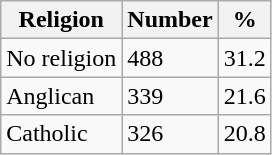<table class="wikitable">
<tr>
<th>Religion</th>
<th>Number</th>
<th>%</th>
</tr>
<tr>
<td>No religion</td>
<td>488</td>
<td>31.2</td>
</tr>
<tr>
<td>Anglican</td>
<td>339</td>
<td>21.6</td>
</tr>
<tr>
<td>Catholic</td>
<td>326</td>
<td>20.8</td>
</tr>
</table>
